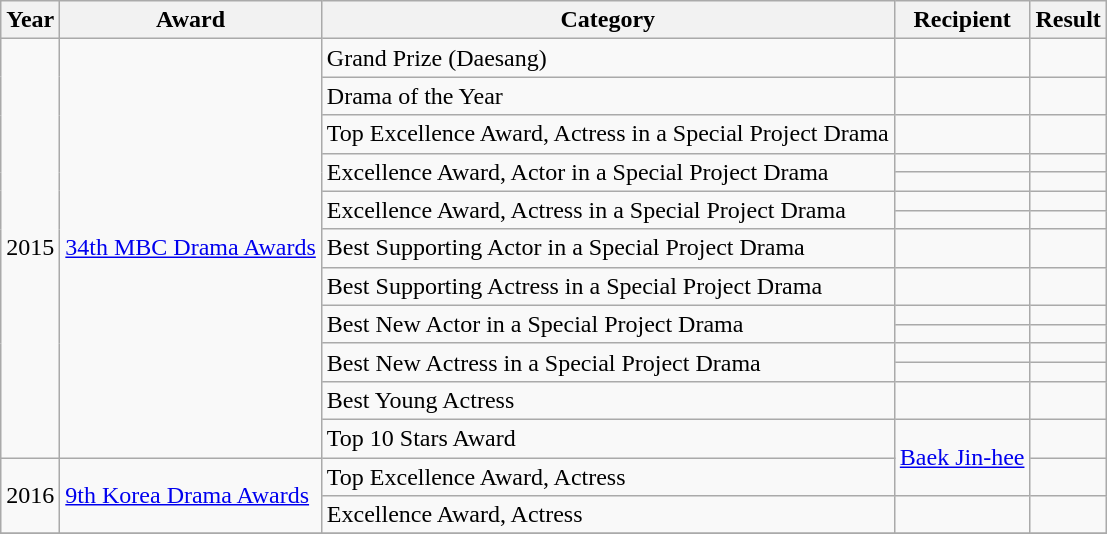<table class="wikitable">
<tr>
<th>Year</th>
<th>Award</th>
<th>Category</th>
<th>Recipient</th>
<th>Result</th>
</tr>
<tr>
<td rowspan=15>2015</td>
<td rowspan=15><a href='#'>34th MBC Drama Awards</a></td>
<td>Grand Prize (Daesang)</td>
<td></td>
<td></td>
</tr>
<tr>
<td>Drama of the Year</td>
<td></td>
<td></td>
</tr>
<tr>
<td>Top Excellence Award, Actress in a Special Project Drama</td>
<td></td>
<td></td>
</tr>
<tr>
<td rowspan=2>Excellence Award, Actor in a Special Project Drama</td>
<td></td>
<td></td>
</tr>
<tr>
<td></td>
<td></td>
</tr>
<tr>
<td rowspan=2>Excellence Award, Actress in a Special Project Drama</td>
<td></td>
<td></td>
</tr>
<tr>
<td></td>
<td></td>
</tr>
<tr>
<td>Best Supporting Actor in a Special Project Drama</td>
<td></td>
<td></td>
</tr>
<tr>
<td>Best Supporting Actress in a Special Project Drama</td>
<td></td>
<td></td>
</tr>
<tr>
<td rowspan=2>Best New Actor in a Special Project Drama</td>
<td></td>
<td></td>
</tr>
<tr>
<td></td>
<td></td>
</tr>
<tr>
<td rowspan=2>Best New Actress in a Special Project Drama</td>
<td></td>
<td></td>
</tr>
<tr>
<td></td>
<td></td>
</tr>
<tr>
<td>Best Young Actress</td>
<td></td>
<td></td>
</tr>
<tr>
<td>Top 10 Stars Award</td>
<td rowspan=2 style="text-align:center;"><a href='#'>Baek Jin-hee</a></td>
<td></td>
</tr>
<tr>
<td rowspan=2>2016</td>
<td rowspan=2><a href='#'>9th Korea Drama Awards</a></td>
<td>Top Excellence Award, Actress</td>
<td></td>
</tr>
<tr>
<td>Excellence Award, Actress</td>
<td></td>
<td></td>
</tr>
<tr>
</tr>
</table>
